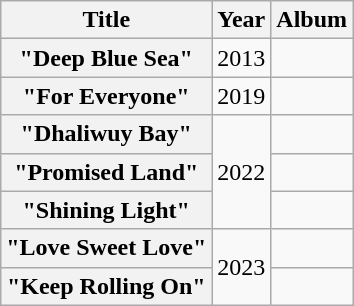<table class="wikitable plainrowheaders" style="text-align:center;">
<tr>
<th scope="col">Title</th>
<th scope="col">Year</th>
<th scope="col">Album</th>
</tr>
<tr>
<th scope="row">"Deep Blue Sea"</th>
<td>2013</td>
<td></td>
</tr>
<tr>
<th scope="row">"For Everyone"<br></th>
<td>2019</td>
<td></td>
</tr>
<tr>
<th scope="row">"Dhaliwuy Bay"</th>
<td rowspan="3">2022</td>
<td></td>
</tr>
<tr>
<th scope="row">"Promised Land"<br></th>
<td></td>
</tr>
<tr>
<th scope="row">"Shining Light"</th>
<td></td>
</tr>
<tr>
<th scope="row">"Love Sweet Love"</th>
<td rowspan="2">2023</td>
<td></td>
</tr>
<tr>
<th scope="row">"Keep Rolling On"</th>
<td></td>
</tr>
</table>
